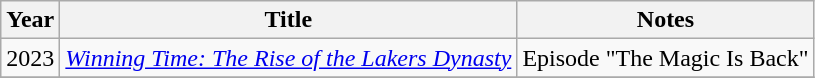<table class="wikitable">
<tr>
<th>Year</th>
<th>Title</th>
<th>Notes</th>
</tr>
<tr>
<td>2023</td>
<td><em><a href='#'>Winning Time: The Rise of the Lakers Dynasty</a></em></td>
<td>Episode "The Magic Is Back"</td>
</tr>
<tr>
</tr>
</table>
